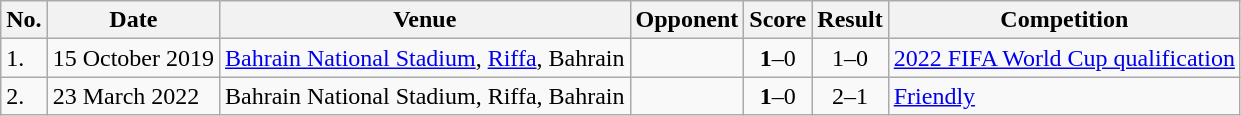<table class="wikitable">
<tr>
<th>No.</th>
<th>Date</th>
<th>Venue</th>
<th>Opponent</th>
<th>Score</th>
<th>Result</th>
<th>Competition</th>
</tr>
<tr>
<td>1.</td>
<td>15 October 2019</td>
<td><a href='#'>Bahrain National Stadium</a>, <a href='#'>Riffa</a>, Bahrain</td>
<td></td>
<td align=center><strong>1</strong>–0</td>
<td align=center>1–0</td>
<td><a href='#'>2022 FIFA World Cup qualification</a></td>
</tr>
<tr>
<td>2.</td>
<td>23 March 2022</td>
<td>Bahrain National Stadium, Riffa, Bahrain</td>
<td></td>
<td align=center><strong>1</strong>–0</td>
<td align=center>2–1</td>
<td><a href='#'>Friendly</a></td>
</tr>
</table>
